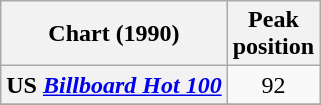<table class="wikitable sortable plainrowheaders" style="text-align:center">
<tr>
<th>Chart (1990)</th>
<th>Peak<br>position</th>
</tr>
<tr>
<th scope="row">US <em><a href='#'>Billboard Hot 100</a></em></th>
<td align="center">92</td>
</tr>
<tr>
</tr>
</table>
